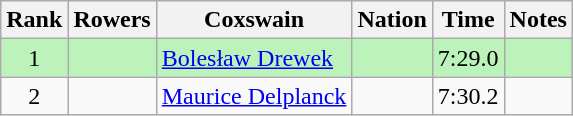<table class="wikitable sortable" style="text-align:center">
<tr>
<th>Rank</th>
<th>Rowers</th>
<th>Coxswain</th>
<th>Nation</th>
<th>Time</th>
<th>Notes</th>
</tr>
<tr bgcolor=bbf3bb>
<td>1</td>
<td align=left></td>
<td align=left><a href='#'>Bolesław Drewek</a></td>
<td align=left></td>
<td>7:29.0</td>
<td></td>
</tr>
<tr>
<td>2</td>
<td align=left></td>
<td align=left><a href='#'>Maurice Delplanck</a></td>
<td align=left></td>
<td>7:30.2</td>
<td></td>
</tr>
</table>
